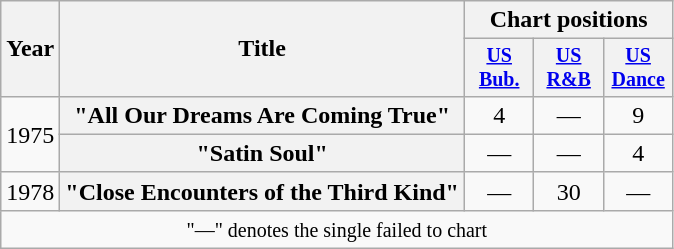<table class="wikitable plainrowheaders" style="text-align:center;">
<tr>
<th scope="col" rowspan="2">Year</th>
<th scope="col" rowspan="2">Title</th>
<th scope="col" colspan="3">Chart positions</th>
</tr>
<tr style="font-size:smaller;">
<th scope="col" width="40"><a href='#'>US<br>Bub.</a><br></th>
<th scope="col" width="40"><a href='#'>US<br>R&B</a><br></th>
<th scope="col" width="40"><a href='#'>US<br>Dance</a><br></th>
</tr>
<tr>
<td rowspan="2">1975</td>
<th scope="row">"All Our Dreams Are Coming True"</th>
<td>4</td>
<td>—</td>
<td>9</td>
</tr>
<tr>
<th scope="row">"Satin Soul"</th>
<td>—</td>
<td>—</td>
<td>4</td>
</tr>
<tr>
<td>1978</td>
<th scope="row">"Close Encounters of the Third Kind"</th>
<td>—</td>
<td>30</td>
<td>—</td>
</tr>
<tr>
<td align="center" colspan="8"><small>"—" denotes the single failed to chart</small></td>
</tr>
</table>
